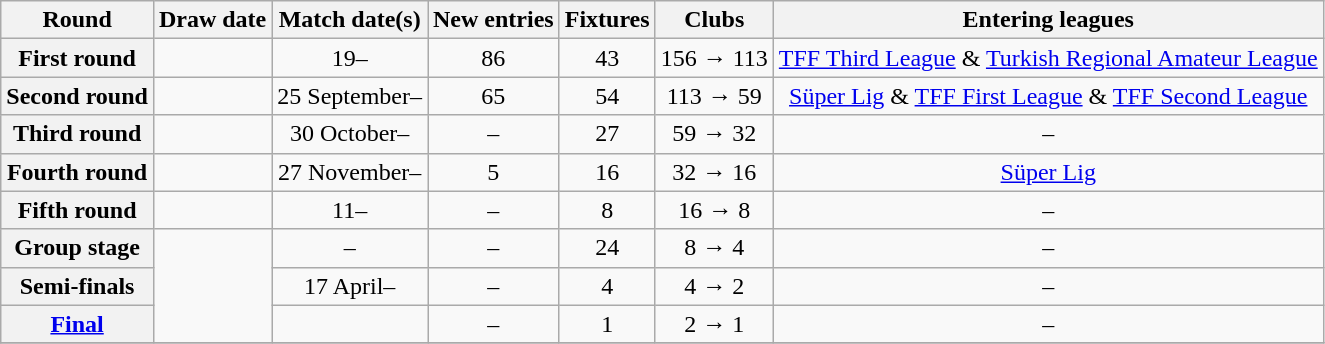<table class="wikitable">
<tr>
<th>Round</th>
<th>Draw date</th>
<th>Match date(s)</th>
<th>New entries</th>
<th>Fixtures</th>
<th>Clubs</th>
<th>Entering leagues</th>
</tr>
<tr align=center>
<th>First round</th>
<td></td>
<td>19–</td>
<td>86</td>
<td align=center>43</td>
<td>156 → 113</td>
<td><a href='#'>TFF Third League</a> & <a href='#'>Turkish Regional Amateur League</a></td>
</tr>
<tr align=center>
<th>Second round</th>
<td></td>
<td>25 September–</td>
<td>65</td>
<td>54</td>
<td>113 → 59</td>
<td><a href='#'>Süper Lig</a> & <a href='#'>TFF First League</a> & <a href='#'>TFF Second League</a></td>
</tr>
<tr align=center>
<th>Third round</th>
<td></td>
<td>30 October–</td>
<td>–</td>
<td>27</td>
<td>59 → 32</td>
<td>–</td>
</tr>
<tr align=center>
<th>Fourth round</th>
<td></td>
<td>27 November–</td>
<td>5</td>
<td>16</td>
<td>32 → 16</td>
<td><a href='#'>Süper Lig</a></td>
</tr>
<tr align=center>
<th>Fifth round</th>
<td></td>
<td>11–</td>
<td>–</td>
<td>8</td>
<td>16 → 8</td>
<td>–</td>
</tr>
<tr align=center>
<th>Group stage</th>
<td rowspan=3></td>
<td>–</td>
<td>–</td>
<td>24</td>
<td>8 → 4</td>
<td>–</td>
</tr>
<tr align=center>
<th>Semi-finals</th>
<td>17 April–</td>
<td>–</td>
<td>4</td>
<td>4 → 2</td>
<td>–</td>
</tr>
<tr align=center>
<th><a href='#'>Final</a></th>
<td></td>
<td>–</td>
<td>1</td>
<td>2 → 1</td>
<td>–</td>
</tr>
<tr align=center>
</tr>
</table>
